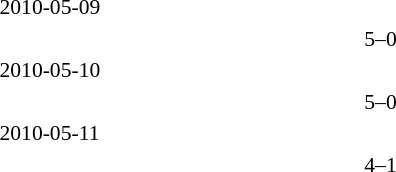<table style="font-size:90%">
<tr>
<th width=200></th>
<th width=100></th>
<th width=200></th>
</tr>
<tr>
<td colspan=3>2010-05-09</td>
</tr>
<tr>
<td align=right></td>
<td align=center>5–0</td>
<td></td>
</tr>
<tr>
<td colspan=3>2010-05-10</td>
</tr>
<tr>
<td align=right></td>
<td align=center>5–0</td>
<td></td>
</tr>
<tr>
<td colspan=3>2010-05-11</td>
</tr>
<tr>
<td align=right></td>
<td align=center>4–1</td>
<td></td>
</tr>
</table>
